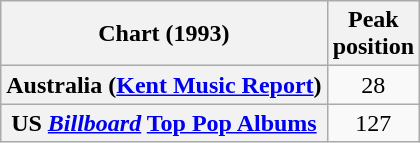<table class="wikitable sortable plainrowheaders" style="text-align:center">
<tr>
<th scope="col">Chart (1993)</th>
<th scope="col">Peak<br> position</th>
</tr>
<tr>
<th scope="row">Australia (<a href='#'>Kent Music Report</a>)</th>
<td style="text-align:center;">28</td>
</tr>
<tr>
<th scope="row">US <em><a href='#'>Billboard</a></em> <a href='#'>Top Pop Albums</a></th>
<td style="text-align:center;">127</td>
</tr>
</table>
